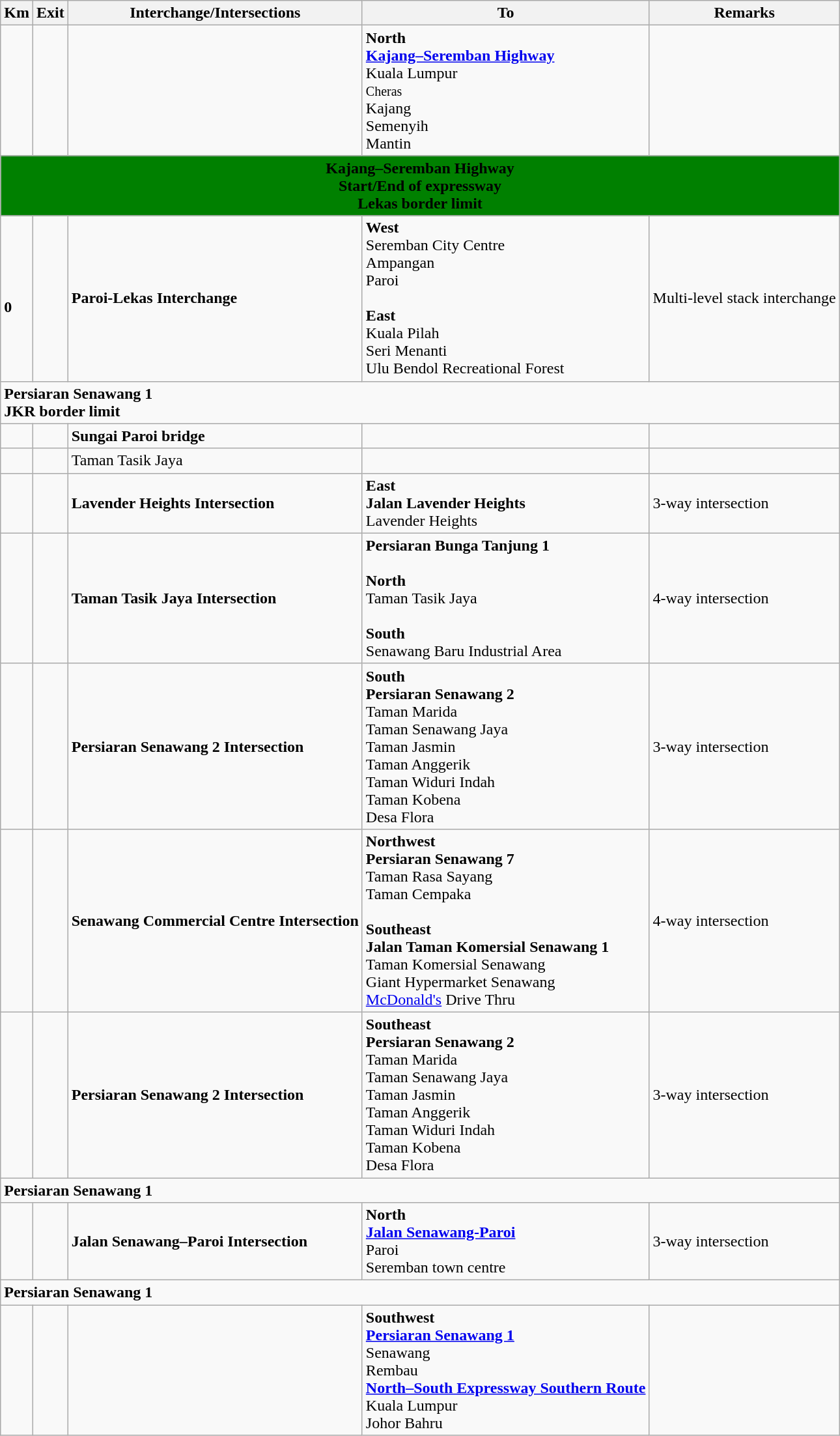<table class="wikitable">
<tr>
<th>Km</th>
<th>Exit</th>
<th>Interchange/Intersections</th>
<th>To</th>
<th>Remarks</th>
</tr>
<tr>
<td></td>
<td></td>
<td></td>
<td><strong>North</strong><br> <strong><a href='#'>Kajang–Seremban Highway</a></strong><br>Kuala Lumpur<br><small>  Cheras</small><br>Kajang<br>Semenyih<br>Mantin</td>
<td></td>
</tr>
<tr>
<td colspan="6"  style="width:600px; text-align:center; background:green;"><strong><span> Kajang–Seremban Highway<br>Start/End of expressway<br>Lekas border limit</span></strong></td>
</tr>
<tr>
<td><br><strong>0</strong></td>
<td></td>
<td><strong>Paroi-Lekas Interchange</strong></td>
<td><strong>West</strong><br> Seremban City Centre<br> Ampangan<br> Paroi<br><br><strong>East</strong><br> Kuala Pilah<br> Seri Menanti<br> Ulu Bendol Recreational Forest </td>
<td>Multi-level stack interchange</td>
</tr>
<tr>
<td style="width:600px" colspan="6" style="text-align:center; background:blue;"><strong><span> Persiaran Senawang 1<br>JKR border limit</span></strong></td>
</tr>
<tr>
<td></td>
<td></td>
<td><strong>Sungai Paroi bridge</strong></td>
<td></td>
<td></td>
</tr>
<tr>
<td></td>
<td></td>
<td>Taman Tasik Jaya</td>
<td></td>
<td></td>
</tr>
<tr>
<td></td>
<td></td>
<td><strong>Lavender Heights Intersection</strong></td>
<td><strong>East</strong><br><strong>Jalan Lavender Heights</strong><br>Lavender Heights</td>
<td>3-way intersection</td>
</tr>
<tr>
<td></td>
<td></td>
<td><strong>Taman Tasik Jaya Intersection</strong></td>
<td><strong>Persiaran Bunga Tanjung 1</strong><br><br><strong>North</strong><br>Taman Tasik Jaya<br><br><strong>South</strong><br>Senawang Baru Industrial Area</td>
<td>4-way intersection</td>
</tr>
<tr>
<td></td>
<td></td>
<td><strong>Persiaran Senawang 2 Intersection</strong></td>
<td><strong>South</strong><br><strong>Persiaran Senawang 2</strong><br>Taman Marida<br>Taman Senawang Jaya<br>Taman Jasmin<br>Taman Anggerik<br>Taman Widuri Indah<br>Taman Kobena<br>Desa Flora</td>
<td>3-way intersection</td>
</tr>
<tr>
<td></td>
<td></td>
<td><strong>Senawang Commercial Centre Intersection</strong></td>
<td><strong>Northwest</strong><br><strong>Persiaran Senawang 7</strong><br>Taman Rasa Sayang<br>Taman Cempaka<br><br><strong>Southeast</strong><br><strong>Jalan Taman Komersial Senawang 1</strong><br>Taman Komersial Senawang<br>Giant Hypermarket Senawang<br> <a href='#'>McDonald's</a> Drive Thru</td>
<td>4-way intersection</td>
</tr>
<tr>
<td></td>
<td></td>
<td><strong>Persiaran Senawang 2 Intersection</strong></td>
<td><strong>Southeast</strong><br><strong>Persiaran Senawang 2</strong><br>Taman Marida<br>Taman Senawang Jaya<br>Taman Jasmin<br>Taman Anggerik<br>Taman Widuri Indah<br>Taman Kobena<br>Desa Flora</td>
<td>3-way intersection</td>
</tr>
<tr>
<td style="width:600px" colspan="6" style="text-align:center; background:blue;"><strong><span> Persiaran Senawang 1</span></strong></td>
</tr>
<tr>
<td></td>
<td></td>
<td><strong>Jalan Senawang–Paroi Intersection</strong></td>
<td><strong>North</strong><br> <strong><a href='#'>Jalan Senawang-Paroi</a></strong><br>Paroi<br>Seremban town centre</td>
<td>3-way intersection</td>
</tr>
<tr>
<td style="width:600px" colspan="6" style="text-align:center; background:blue;"><strong><span> Persiaran Senawang 1</span></strong></td>
</tr>
<tr>
<td></td>
<td></td>
<td></td>
<td><strong>Southwest</strong><br> <strong><a href='#'>Persiaran Senawang 1</a></strong><br> Senawang<br> Rembau<br>  <strong><a href='#'>North–South Expressway Southern Route</a></strong><br>Kuala Lumpur<br>Johor Bahru</td>
<td></td>
</tr>
</table>
